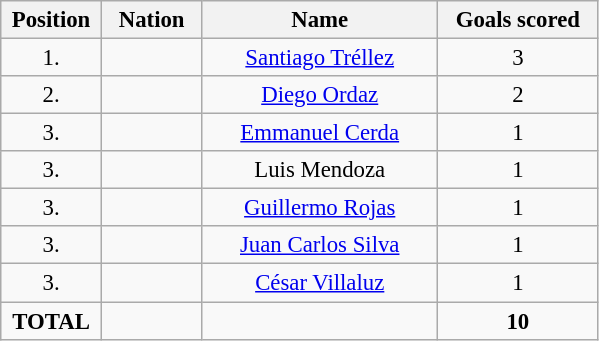<table class="wikitable" style="font-size: 95%; text-align: center;">
<tr>
<th width=60>Position</th>
<th width=60>Nation</th>
<th width=150>Name</th>
<th width=100>Goals scored</th>
</tr>
<tr>
<td>1.</td>
<td></td>
<td><a href='#'>Santiago Tréllez</a></td>
<td>3</td>
</tr>
<tr>
<td>2.</td>
<td></td>
<td><a href='#'>Diego Ordaz</a></td>
<td>2</td>
</tr>
<tr>
<td>3.</td>
<td></td>
<td><a href='#'>Emmanuel Cerda</a></td>
<td>1</td>
</tr>
<tr>
<td>3.</td>
<td></td>
<td>Luis Mendoza</td>
<td>1</td>
</tr>
<tr>
<td>3.</td>
<td></td>
<td><a href='#'>Guillermo Rojas</a></td>
<td>1</td>
</tr>
<tr>
<td>3.</td>
<td></td>
<td><a href='#'>Juan Carlos Silva</a></td>
<td>1</td>
</tr>
<tr>
<td>3.</td>
<td></td>
<td><a href='#'>César Villaluz</a></td>
<td>1</td>
</tr>
<tr>
<td><strong>TOTAL</strong></td>
<td></td>
<td></td>
<td><strong>10</strong></td>
</tr>
</table>
